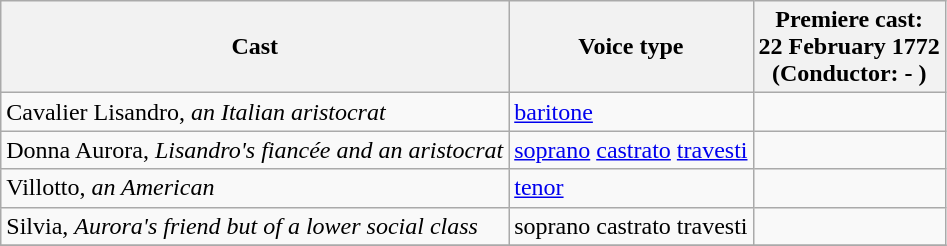<table class="wikitable">
<tr>
<th>Cast</th>
<th>Voice type</th>
<th>Premiere cast:<br> 22 February 1772 <br>(Conductor: - )</th>
</tr>
<tr>
<td>Cavalier Lisandro, <em>an Italian aristocrat</em></td>
<td><a href='#'>baritone</a></td>
<td></td>
</tr>
<tr>
<td>Donna Aurora, <em>Lisandro's fiancée and an aristocrat</em></td>
<td><a href='#'>soprano</a> <a href='#'>castrato</a> <a href='#'>travesti</a></td>
<td></td>
</tr>
<tr>
<td>Villotto, <em>an American</em></td>
<td><a href='#'>tenor</a></td>
<td></td>
</tr>
<tr>
<td>Silvia, <em>Aurora's friend but of a lower social class</em></td>
<td>soprano castrato travesti</td>
<td></td>
</tr>
<tr>
</tr>
</table>
